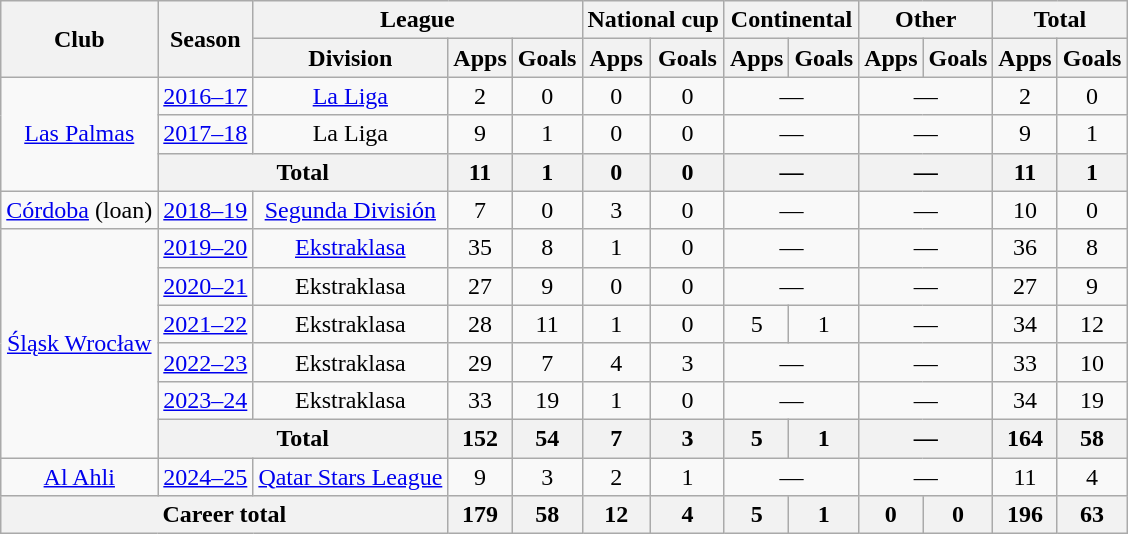<table class="wikitable" style="text-align:center">
<tr>
<th rowspan="2">Club</th>
<th rowspan="2">Season</th>
<th colspan="3">League</th>
<th colspan="2">National cup</th>
<th colspan="2">Continental</th>
<th colspan="2">Other</th>
<th colspan="2">Total</th>
</tr>
<tr>
<th>Division</th>
<th>Apps</th>
<th>Goals</th>
<th>Apps</th>
<th>Goals</th>
<th>Apps</th>
<th>Goals</th>
<th>Apps</th>
<th>Goals</th>
<th>Apps</th>
<th>Goals</th>
</tr>
<tr>
<td rowspan="3"><a href='#'>Las Palmas</a></td>
<td><a href='#'>2016–17</a></td>
<td><a href='#'>La Liga</a></td>
<td>2</td>
<td>0</td>
<td>0</td>
<td>0</td>
<td colspan="2">—</td>
<td colspan="2">—</td>
<td>2</td>
<td>0</td>
</tr>
<tr>
<td><a href='#'>2017–18</a></td>
<td>La Liga</td>
<td>9</td>
<td>1</td>
<td>0</td>
<td>0</td>
<td colspan="2">—</td>
<td colspan="2">—</td>
<td>9</td>
<td>1</td>
</tr>
<tr>
<th colspan="2">Total</th>
<th>11</th>
<th>1</th>
<th>0</th>
<th>0</th>
<th colspan="2">—</th>
<th colspan="2">—</th>
<th>11</th>
<th>1</th>
</tr>
<tr>
<td><a href='#'>Córdoba</a> (loan)</td>
<td><a href='#'>2018–19</a></td>
<td><a href='#'>Segunda División</a></td>
<td>7</td>
<td>0</td>
<td>3</td>
<td>0</td>
<td colspan="2">—</td>
<td colspan="2">—</td>
<td>10</td>
<td>0</td>
</tr>
<tr>
<td rowspan="6"><a href='#'>Śląsk Wrocław</a></td>
<td><a href='#'>2019–20</a></td>
<td><a href='#'>Ekstraklasa</a></td>
<td>35</td>
<td>8</td>
<td>1</td>
<td>0</td>
<td colspan="2">—</td>
<td colspan="2">—</td>
<td>36</td>
<td>8</td>
</tr>
<tr>
<td><a href='#'>2020–21</a></td>
<td>Ekstraklasa</td>
<td>27</td>
<td>9</td>
<td>0</td>
<td>0</td>
<td colspan="2">—</td>
<td colspan="2">—</td>
<td>27</td>
<td>9</td>
</tr>
<tr>
<td><a href='#'>2021–22</a></td>
<td>Ekstraklasa</td>
<td>28</td>
<td>11</td>
<td>1</td>
<td>0</td>
<td>5</td>
<td>1</td>
<td colspan="2">—</td>
<td>34</td>
<td>12</td>
</tr>
<tr>
<td><a href='#'>2022–23</a></td>
<td>Ekstraklasa</td>
<td>29</td>
<td>7</td>
<td>4</td>
<td>3</td>
<td colspan="2">—</td>
<td colspan="2">—</td>
<td>33</td>
<td>10</td>
</tr>
<tr>
<td><a href='#'>2023–24</a></td>
<td>Ekstraklasa</td>
<td>33</td>
<td>19</td>
<td>1</td>
<td>0</td>
<td colspan="2">—</td>
<td colspan="2">—</td>
<td>34</td>
<td>19</td>
</tr>
<tr>
<th colspan="2">Total</th>
<th>152</th>
<th>54</th>
<th>7</th>
<th>3</th>
<th>5</th>
<th>1</th>
<th colspan="2">—</th>
<th>164</th>
<th>58</th>
</tr>
<tr>
<td><a href='#'>Al Ahli</a></td>
<td><a href='#'>2024–25</a></td>
<td><a href='#'>Qatar Stars League</a></td>
<td>9</td>
<td>3</td>
<td>2</td>
<td>1</td>
<td colspan="2">—</td>
<td colspan="2">—</td>
<td>11</td>
<td>4</td>
</tr>
<tr>
<th colspan="3">Career total</th>
<th>179</th>
<th>58</th>
<th>12</th>
<th>4</th>
<th>5</th>
<th>1</th>
<th>0</th>
<th>0</th>
<th>196</th>
<th>63</th>
</tr>
</table>
